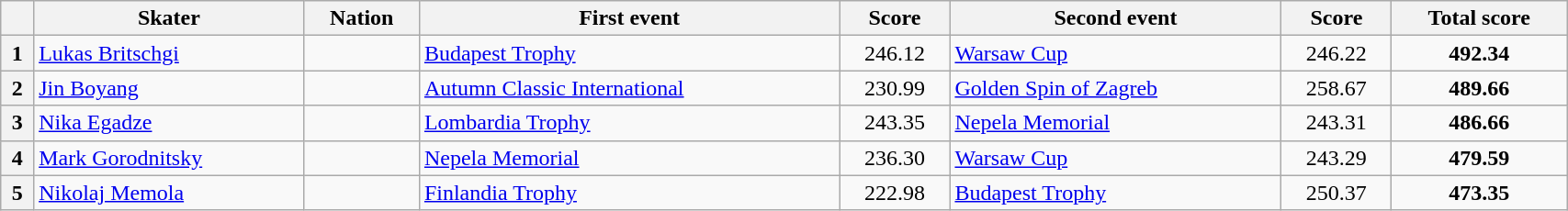<table class="wikitable unsortable" style="text-align:left; width:90%">
<tr>
<th scope="col"></th>
<th scope="col">Skater</th>
<th scope="col">Nation</th>
<th scope="col">First event</th>
<th scope="col">Score</th>
<th scope="col">Second event</th>
<th scope="col">Score</th>
<th scope="col">Total score</th>
</tr>
<tr>
<th scope="row">1</th>
<td><a href='#'>Lukas Britschgi</a></td>
<td></td>
<td><a href='#'>Budapest Trophy</a></td>
<td style="text-align:center">246.12</td>
<td><a href='#'>Warsaw Cup</a></td>
<td style="text-align:center">246.22</td>
<td style="text-align:center"><strong>492.34</strong></td>
</tr>
<tr>
<th scope="row">2</th>
<td><a href='#'>Jin Boyang</a></td>
<td></td>
<td><a href='#'>Autumn Classic International</a></td>
<td style="text-align:center">230.99</td>
<td><a href='#'>Golden Spin of Zagreb</a></td>
<td style="text-align:center">258.67</td>
<td style="text-align:center"><strong>489.66</strong></td>
</tr>
<tr>
<th scope="row">3</th>
<td><a href='#'>Nika Egadze</a></td>
<td></td>
<td><a href='#'>Lombardia Trophy</a></td>
<td style="text-align:center">243.35</td>
<td><a href='#'>Nepela Memorial</a></td>
<td style="text-align:center">243.31</td>
<td style="text-align:center"><strong>486.66</strong></td>
</tr>
<tr>
<th scope="row">4</th>
<td><a href='#'>Mark Gorodnitsky</a></td>
<td></td>
<td><a href='#'>Nepela Memorial</a></td>
<td style="text-align:center">236.30</td>
<td><a href='#'>Warsaw Cup</a></td>
<td style="text-align:center">243.29</td>
<td style="text-align:center"><strong>479.59</strong></td>
</tr>
<tr>
<th scope="row">5</th>
<td><a href='#'>Nikolaj Memola</a></td>
<td></td>
<td><a href='#'>Finlandia Trophy</a></td>
<td style="text-align:center">222.98</td>
<td><a href='#'>Budapest Trophy</a></td>
<td style="text-align:center">250.37</td>
<td style="text-align:center"><strong>473.35</strong></td>
</tr>
</table>
